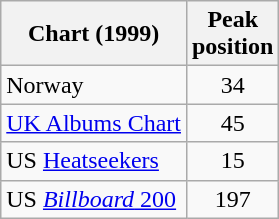<table class="wikitable">
<tr>
<th>Chart (1999)</th>
<th>Peak<br>position</th>
</tr>
<tr>
<td>Norway</td>
<td align="center">34</td>
</tr>
<tr>
<td><a href='#'>UK Albums Chart</a></td>
<td align="center">45</td>
</tr>
<tr>
<td>US <a href='#'>Heatseekers</a></td>
<td align="center">15</td>
</tr>
<tr>
<td>US <a href='#'><em>Billboard</em> 200</a></td>
<td align="center">197</td>
</tr>
</table>
